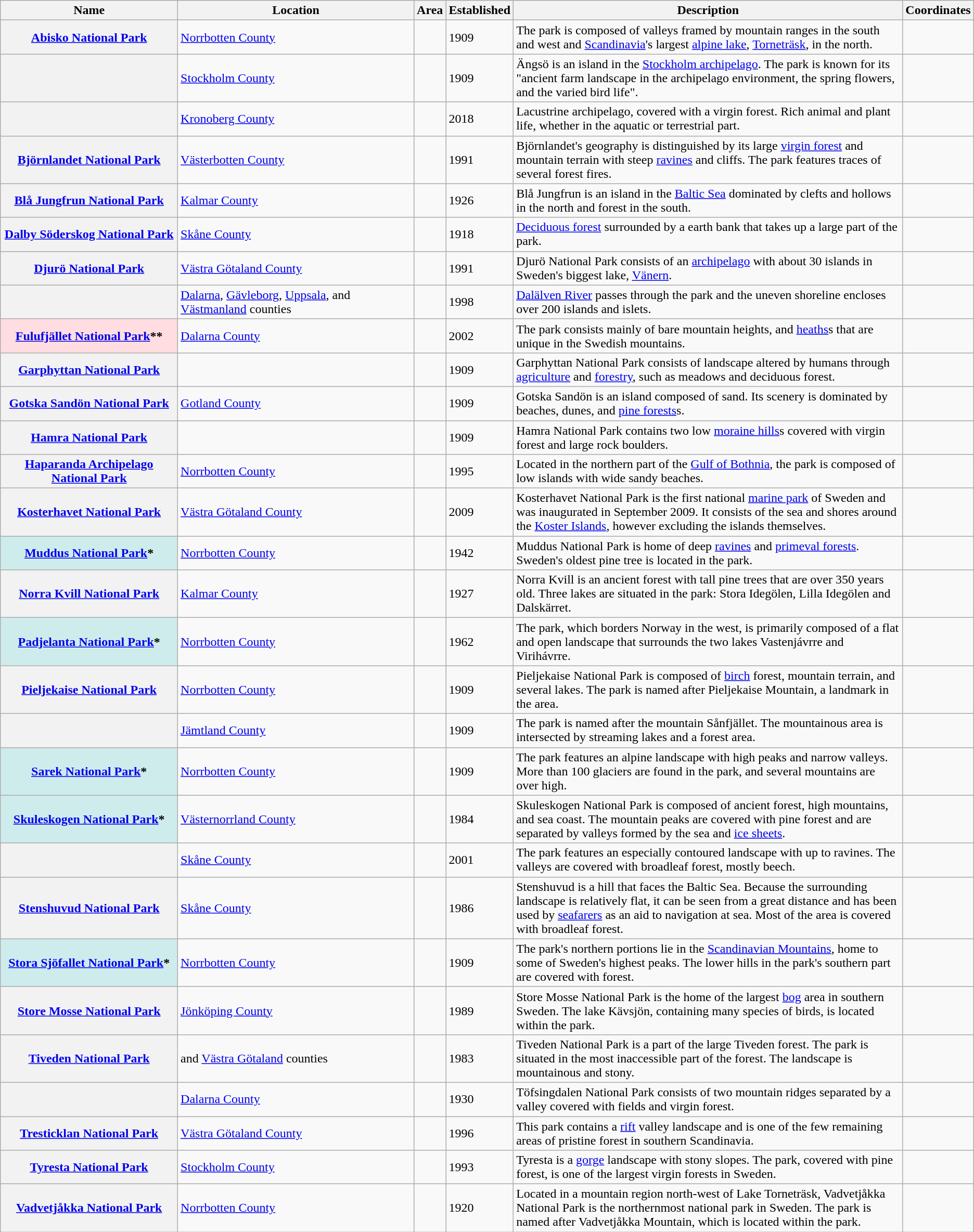<table class="sortable wikitable plainrowheaders">
<tr>
<th scope=col>Name</th>
<th scope=col>Location</th>
<th scope=col>Area</th>
<th scope=col>Established</th>
<th width="40%" class="unsortable" scope=col>Description</th>
<th scope=col>Coordinates</th>
</tr>
<tr>
<th scope=row><a href='#'>Abisko National Park</a></th>
<td><a href='#'>Norrbotten County</a></td>
<td></td>
<td>1909</td>
<td>The park is composed of valleys framed by mountain ranges in the south and west and <a href='#'>Scandinavia</a>'s largest <a href='#'>alpine lake</a>, <a href='#'>Torneträsk</a>, in the north.</td>
<td></td>
</tr>
<tr>
<th scope=row></th>
<td><a href='#'>Stockholm County</a></td>
<td></td>
<td>1909</td>
<td>Ängsö is an island in the <a href='#'>Stockholm archipelago</a>. The park is known for its "ancient farm landscape in the archipelago environment, the spring flowers, and the varied bird life".</td>
<td></td>
</tr>
<tr>
<th scope=row></th>
<td><a href='#'>Kronoberg County</a></td>
<td></td>
<td>2018</td>
<td>Lacustrine archipelago, covered with a virgin forest. Rich animal and plant life, whether in the aquatic or terrestrial part.</td>
<td></td>
</tr>
<tr>
<th scope=row><a href='#'>Björnlandet National Park</a></th>
<td><a href='#'>Västerbotten County</a></td>
<td></td>
<td>1991</td>
<td>Björnlandet's geography is distinguished by its large <a href='#'>virgin forest</a> and mountain terrain with steep <a href='#'>ravines</a> and cliffs. The park features traces of several forest fires.</td>
<td></td>
</tr>
<tr>
<th scope=row><a href='#'>Blå Jungfrun National Park</a></th>
<td><a href='#'>Kalmar County</a></td>
<td></td>
<td>1926</td>
<td>Blå Jungfrun is an island in the <a href='#'>Baltic Sea</a> dominated by clefts and hollows in the north and forest in the south.</td>
<td></td>
</tr>
<tr>
<th scope=row><a href='#'>Dalby Söderskog National Park</a></th>
<td><a href='#'>Skåne County</a></td>
<td></td>
<td>1918</td>
<td><a href='#'>Deciduous forest</a> surrounded by a  earth bank that takes up a large part of the park.</td>
<td></td>
</tr>
<tr>
<th scope=row><a href='#'>Djurö National Park</a></th>
<td><a href='#'>Västra Götaland County</a></td>
<td></td>
<td>1991</td>
<td>Djurö National Park consists of an <a href='#'>archipelago</a> with about 30 islands in Sweden's biggest lake, <a href='#'>Vänern</a>.</td>
<td></td>
</tr>
<tr>
<th scope=row></th>
<td><a href='#'>Dalarna</a>, <a href='#'>Gävleborg</a>, <a href='#'>Uppsala</a>, and <a href='#'>Västmanland</a> counties</td>
<td></td>
<td>1998</td>
<td><a href='#'>Dalälven River</a> passes through the park and the uneven shoreline encloses over 200 islands and islets.</td>
<td></td>
</tr>
<tr>
<th scope=row style="background:#FFDDE0;"><a href='#'>Fulufjället National Park</a>**</th>
<td><a href='#'>Dalarna County</a></td>
<td></td>
<td>2002</td>
<td>The park consists mainly of bare mountain heights, and <a href='#'>heaths</a>s that are unique in the Swedish mountains.</td>
<td></td>
</tr>
<tr>
<th scope=row><a href='#'>Garphyttan National Park</a></th>
<td></td>
<td></td>
<td>1909</td>
<td>Garphyttan National Park consists of landscape altered by humans through <a href='#'>agriculture</a> and <a href='#'>forestry</a>, such as meadows and deciduous forest.</td>
<td></td>
</tr>
<tr>
<th scope=row><a href='#'>Gotska Sandön National Park</a></th>
<td><a href='#'>Gotland County</a></td>
<td></td>
<td>1909</td>
<td>Gotska Sandön is an island composed of sand. Its scenery is dominated by beaches, dunes, and <a href='#'>pine forests</a>s.</td>
<td></td>
</tr>
<tr>
<th scope=row><a href='#'>Hamra National Park</a></th>
<td></td>
<td></td>
<td>1909</td>
<td>Hamra National Park contains two low <a href='#'>moraine hills</a>s covered with virgin forest and large rock boulders.</td>
<td></td>
</tr>
<tr>
<th scope=row><a href='#'>Haparanda Archipelago National Park</a></th>
<td><a href='#'>Norrbotten County</a></td>
<td></td>
<td>1995</td>
<td>Located in the northern part of the <a href='#'>Gulf of Bothnia</a>, the park is composed of low islands with wide sandy beaches.</td>
<td></td>
</tr>
<tr>
<th scope=row><a href='#'>Kosterhavet National Park</a></th>
<td><a href='#'>Västra Götaland County</a></td>
<td></td>
<td>2009</td>
<td>Kosterhavet National Park is the first national <a href='#'>marine park</a> of Sweden and was inaugurated in September 2009. It consists of the sea and shores around the <a href='#'>Koster Islands</a>, however excluding the islands themselves.</td>
<td></td>
</tr>
<tr>
<th scope=row style="background:#CFECEC;"><a href='#'>Muddus National Park</a>*</th>
<td><a href='#'>Norrbotten County</a></td>
<td></td>
<td>1942</td>
<td>Muddus National Park is home of deep <a href='#'>ravines</a> and <a href='#'>primeval forests</a>. Sweden's oldest pine tree is located in the park.</td>
<td></td>
</tr>
<tr>
<th scope=row><a href='#'>Norra Kvill National Park</a></th>
<td><a href='#'>Kalmar County</a></td>
<td></td>
<td>1927</td>
<td>Norra Kvill is an ancient forest with tall pine trees that are over 350 years old. Three lakes are situated in the park: Stora Idegölen, Lilla Idegölen and Dalskärret.</td>
<td></td>
</tr>
<tr>
<th scope=row style="background:#CFECEC;"><a href='#'>Padjelanta National Park</a>*</th>
<td><a href='#'>Norrbotten County</a></td>
<td></td>
<td>1962</td>
<td>The park, which borders Norway in the west, is primarily composed of a flat and open landscape that surrounds the two lakes Vastenjávrre and Virihávrre.</td>
<td></td>
</tr>
<tr>
<th scope=row><a href='#'>Pieljekaise National Park</a></th>
<td><a href='#'>Norrbotten County</a></td>
<td></td>
<td>1909</td>
<td>Pieljekaise National Park is composed of <a href='#'>birch</a> forest, mountain terrain, and several lakes. The park is named after Pieljekaise Mountain, a landmark in the area.</td>
<td></td>
</tr>
<tr>
<th scope=row></th>
<td><a href='#'>Jämtland County</a></td>
<td></td>
<td>1909</td>
<td>The park is named after the  mountain Sånfjället. The mountainous area is intersected by streaming lakes and a forest area.</td>
<td></td>
</tr>
<tr>
<th scope=row style="background:#CFECEC;"><a href='#'>Sarek National Park</a>*</th>
<td><a href='#'>Norrbotten County</a></td>
<td></td>
<td>1909</td>
<td>The park features an alpine landscape with high peaks and narrow valleys. More than 100 glaciers are found in the park, and several mountains are over  high.</td>
<td></td>
</tr>
<tr>
<th scope=row style="background:#CFECEC;"><a href='#'>Skuleskogen National Park</a>*</th>
<td><a href='#'>Västernorrland County</a></td>
<td></td>
<td>1984</td>
<td>Skuleskogen National Park is composed of ancient forest, high mountains, and sea coast. The mountain peaks are covered with pine forest and are separated by valleys formed by the sea and <a href='#'>ice sheets</a>.</td>
<td></td>
</tr>
<tr>
<th scope=row></th>
<td><a href='#'>Skåne County</a></td>
<td></td>
<td>2001</td>
<td>The park features an especially contoured landscape with up to  ravines. The valleys are covered with broadleaf forest, mostly beech.</td>
<td></td>
</tr>
<tr>
<th scope=row><a href='#'>Stenshuvud National Park</a></th>
<td><a href='#'>Skåne County</a></td>
<td></td>
<td>1986</td>
<td>Stenshuvud is a hill that faces the Baltic Sea. Because the surrounding landscape is relatively flat, it can be seen from a great distance and has been used by <a href='#'>seafarers</a> as an aid to navigation at sea. Most of the area is covered with broadleaf forest.</td>
<td></td>
</tr>
<tr>
<th scope=row style="background:#CFECEC;"><a href='#'>Stora Sjöfallet National Park</a>*</th>
<td><a href='#'>Norrbotten County</a></td>
<td></td>
<td>1909</td>
<td>The park's northern portions lie in the <a href='#'>Scandinavian Mountains</a>, home to some of Sweden's highest peaks. The lower hills in the park's southern part are covered with forest.</td>
<td></td>
</tr>
<tr>
<th scope=row><a href='#'>Store Mosse National Park</a></th>
<td><a href='#'>Jönköping County</a></td>
<td></td>
<td>1989</td>
<td>Store Mosse National Park is the home of the largest <a href='#'>bog</a> area in southern Sweden. The lake Kävsjön, containing many species of birds, is located within the park.</td>
<td></td>
</tr>
<tr>
<th scope=row><a href='#'>Tiveden National Park</a></th>
<td> and <a href='#'>Västra Götaland</a> counties</td>
<td></td>
<td>1983</td>
<td>Tiveden National Park is a part of the large Tiveden forest. The park is situated in the most inaccessible part of the forest. The landscape is mountainous and stony.</td>
<td></td>
</tr>
<tr>
<th scope=row></th>
<td><a href='#'>Dalarna County</a></td>
<td></td>
<td>1930</td>
<td>Töfsingdalen National Park consists of two mountain ridges separated by a valley covered with fields and virgin forest.</td>
<td></td>
</tr>
<tr>
<th scope=row><a href='#'>Tresticklan National Park</a></th>
<td><a href='#'>Västra Götaland County</a></td>
<td></td>
<td>1996</td>
<td>This park contains a <a href='#'>rift</a> valley landscape and is one of the few remaining areas of pristine forest in southern Scandinavia.</td>
<td></td>
</tr>
<tr>
<th scope=row><a href='#'>Tyresta National Park</a></th>
<td><a href='#'>Stockholm County</a></td>
<td></td>
<td>1993</td>
<td>Tyresta is a <a href='#'>gorge</a> landscape with stony slopes. The park, covered with pine forest, is one of the largest virgin forests in Sweden.</td>
<td></td>
</tr>
<tr>
<th scope=row><a href='#'>Vadvetjåkka National Park</a></th>
<td><a href='#'>Norrbotten County</a></td>
<td></td>
<td>1920</td>
<td>Located in a mountain region north-west of Lake Torneträsk, Vadvetjåkka National Park is the northernmost national park in Sweden. The park is named after Vadvetjåkka Mountain, which is located within the park.</td>
<td></td>
</tr>
</table>
